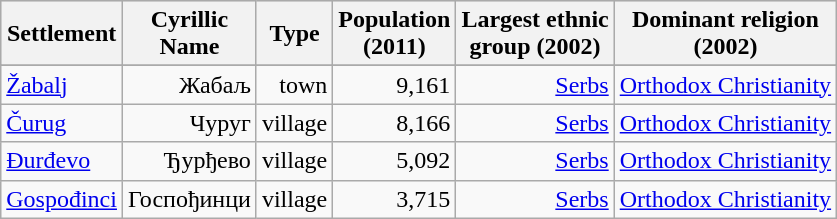<table class="wikitable" style="text-align: right;">
<tr bgcolor="#e0e0e0">
<th rowspan="1">Settlement</th>
<th colspan="1">Cyrillic<br>Name</th>
<th colspan="1">Type</th>
<th colspan="1">Population<br>(2011)</th>
<th colspan="1">Largest ethnic<br>group (2002)</th>
<th colspan="1">Dominant religion<br>(2002)</th>
</tr>
<tr bgcolor="#e0e0e0">
</tr>
<tr>
<td align="left"><a href='#'>Žabalj</a></td>
<td>Жабаљ</td>
<td>town</td>
<td>9,161</td>
<td><a href='#'>Serbs</a></td>
<td><a href='#'>Orthodox Christianity</a></td>
</tr>
<tr>
<td align="left"><a href='#'>Čurug</a></td>
<td>Чуруг</td>
<td>village</td>
<td>8,166</td>
<td><a href='#'>Serbs</a></td>
<td><a href='#'>Orthodox Christianity</a></td>
</tr>
<tr>
<td align="left"><a href='#'>Đurđevo</a></td>
<td>Ђурђево</td>
<td>village</td>
<td>5,092</td>
<td><a href='#'>Serbs</a></td>
<td><a href='#'>Orthodox Christianity</a></td>
</tr>
<tr>
<td align="left"><a href='#'>Gospođinci</a></td>
<td>Госпођинци</td>
<td>village</td>
<td>3,715</td>
<td><a href='#'>Serbs</a></td>
<td><a href='#'>Orthodox Christianity</a></td>
</tr>
</table>
